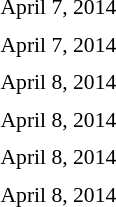<table style="font-size:90%">
<tr>
<td colspan=3>April 7, 2014</td>
</tr>
<tr>
<td width=150 align=right><strong></strong></td>
<td></td>
<td width=150></td>
</tr>
<tr>
<td colspan=3>April 7, 2014</td>
</tr>
<tr>
<td align=right><strong></strong></td>
<td></td>
<td></td>
</tr>
<tr>
<td colspan=3>April 8, 2014</td>
</tr>
<tr>
<td align=right><strong></strong></td>
<td></td>
<td></td>
</tr>
<tr>
<td colspan=3>April 8, 2014</td>
</tr>
<tr>
<td align=right><strong></strong></td>
<td></td>
<td></td>
</tr>
<tr>
<td colspan=3>April 8, 2014</td>
</tr>
<tr>
<td align=right><strong></strong></td>
<td></td>
<td></td>
</tr>
<tr>
<td colspan=3>April 8, 2014</td>
</tr>
<tr>
<td align=right><strong></strong></td>
<td></td>
<td></td>
</tr>
</table>
